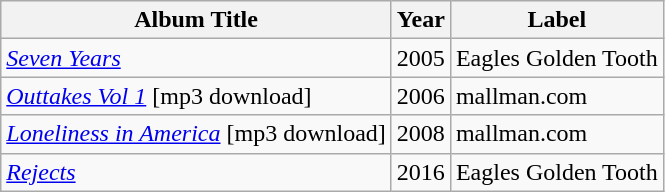<table class="wikitable">
<tr>
<th>Album Title</th>
<th>Year</th>
<th>Label</th>
</tr>
<tr>
<td><em><a href='#'>Seven Years</a></em></td>
<td>2005</td>
<td>Eagles Golden Tooth</td>
</tr>
<tr>
<td><em><a href='#'>Outtakes Vol 1</a></em> [mp3 download]</td>
<td>2006</td>
<td>mallman.com</td>
</tr>
<tr>
<td><em><a href='#'>Loneliness in America</a></em> [mp3 download]</td>
<td>2008</td>
<td>mallman.com</td>
</tr>
<tr>
<td><em><a href='#'>Rejects</a></em></td>
<td>2016</td>
<td>Eagles Golden Tooth</td>
</tr>
</table>
